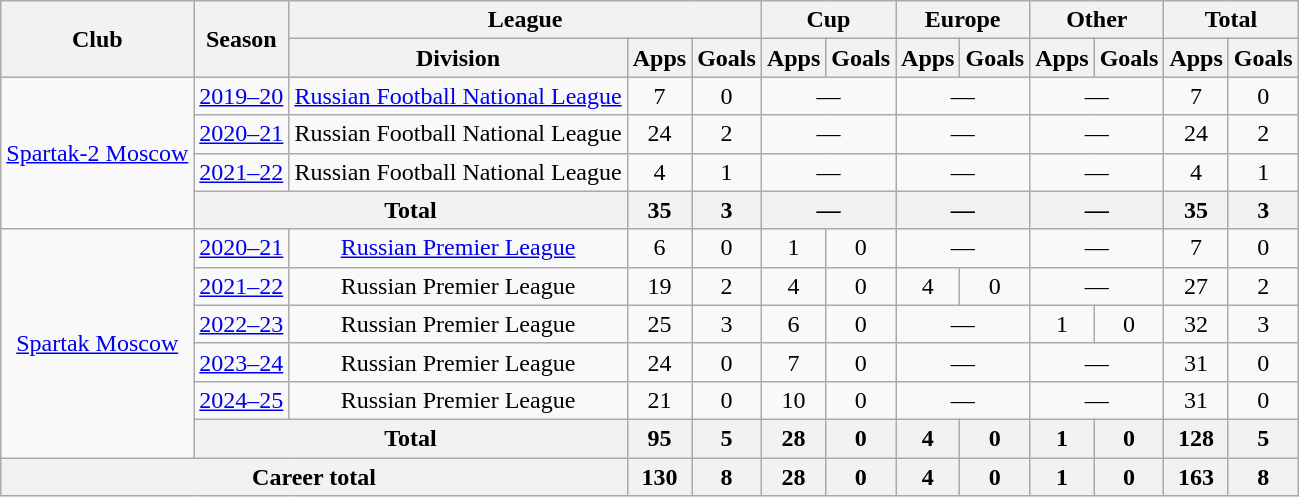<table class="wikitable" style="text-align: center;">
<tr>
<th rowspan="2">Club</th>
<th rowspan="2">Season</th>
<th colspan="3">League</th>
<th colspan="2">Cup</th>
<th colspan="2">Europe</th>
<th colspan="2">Other</th>
<th colspan="2">Total</th>
</tr>
<tr>
<th>Division</th>
<th>Apps</th>
<th>Goals</th>
<th>Apps</th>
<th>Goals</th>
<th>Apps</th>
<th>Goals</th>
<th>Apps</th>
<th>Goals</th>
<th>Apps</th>
<th>Goals</th>
</tr>
<tr>
<td rowspan="4"><a href='#'>Spartak-2 Moscow</a></td>
<td><a href='#'>2019–20</a></td>
<td><a href='#'>Russian Football National League</a></td>
<td>7</td>
<td>0</td>
<td colspan="2">—</td>
<td colspan="2">—</td>
<td colspan="2">—</td>
<td>7</td>
<td>0</td>
</tr>
<tr>
<td><a href='#'>2020–21</a></td>
<td>Russian Football National League</td>
<td>24</td>
<td>2</td>
<td colspan="2">—</td>
<td colspan="2">—</td>
<td colspan="2">—</td>
<td>24</td>
<td>2</td>
</tr>
<tr>
<td><a href='#'>2021–22</a></td>
<td>Russian Football National League</td>
<td>4</td>
<td>1</td>
<td colspan="2">—</td>
<td colspan="2">—</td>
<td colspan="2">—</td>
<td>4</td>
<td>1</td>
</tr>
<tr>
<th colspan="2">Total</th>
<th>35</th>
<th>3</th>
<th colspan="2">—</th>
<th colspan="2">—</th>
<th colspan="2">—</th>
<th>35</th>
<th>3</th>
</tr>
<tr>
<td rowspan="6"><a href='#'>Spartak Moscow</a></td>
<td><a href='#'>2020–21</a></td>
<td><a href='#'>Russian Premier League</a></td>
<td>6</td>
<td>0</td>
<td>1</td>
<td>0</td>
<td colspan="2">—</td>
<td colspan="2">—</td>
<td>7</td>
<td>0</td>
</tr>
<tr>
<td><a href='#'>2021–22</a></td>
<td>Russian Premier League</td>
<td>19</td>
<td>2</td>
<td>4</td>
<td>0</td>
<td>4</td>
<td>0</td>
<td colspan="2">—</td>
<td>27</td>
<td>2</td>
</tr>
<tr>
<td><a href='#'>2022–23</a></td>
<td>Russian Premier League</td>
<td>25</td>
<td>3</td>
<td>6</td>
<td>0</td>
<td colspan="2">—</td>
<td>1</td>
<td>0</td>
<td>32</td>
<td>3</td>
</tr>
<tr>
<td><a href='#'>2023–24</a></td>
<td>Russian Premier League</td>
<td>24</td>
<td>0</td>
<td>7</td>
<td>0</td>
<td colspan="2">—</td>
<td colspan="2">—</td>
<td>31</td>
<td>0</td>
</tr>
<tr>
<td><a href='#'>2024–25</a></td>
<td>Russian Premier League</td>
<td>21</td>
<td>0</td>
<td>10</td>
<td>0</td>
<td colspan="2">—</td>
<td colspan="2">—</td>
<td>31</td>
<td>0</td>
</tr>
<tr>
<th colspan="2">Total</th>
<th>95</th>
<th>5</th>
<th>28</th>
<th>0</th>
<th>4</th>
<th>0</th>
<th>1</th>
<th>0</th>
<th>128</th>
<th>5</th>
</tr>
<tr>
<th colspan="3">Career total</th>
<th>130</th>
<th>8</th>
<th>28</th>
<th>0</th>
<th>4</th>
<th>0</th>
<th>1</th>
<th>0</th>
<th>163</th>
<th>8</th>
</tr>
</table>
